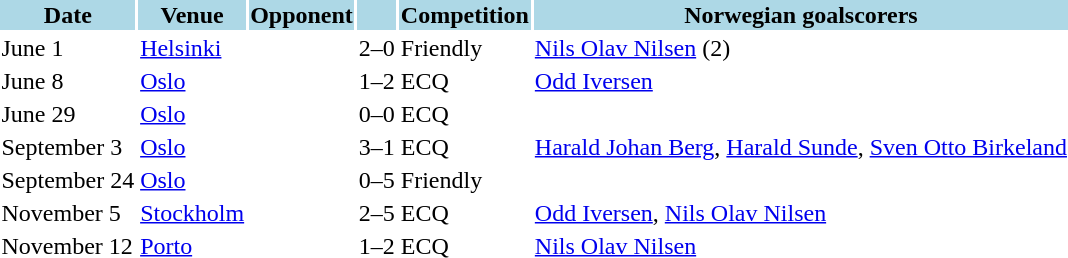<table>
<tr>
<th style="background: lightblue;">Date</th>
<th style="background: lightblue;">Venue</th>
<th style="background: lightblue;">Opponent</th>
<th style="background: lightblue;" align=center></th>
<th style="background: lightblue;" align=center>Competition</th>
<th style="background: lightblue;">Norwegian goalscorers</th>
</tr>
<tr>
<td>June 1</td>
<td><a href='#'>Helsinki</a></td>
<td></td>
<td>2–0</td>
<td>Friendly</td>
<td><a href='#'>Nils Olav Nilsen</a> (2)</td>
</tr>
<tr>
<td>June 8</td>
<td><a href='#'>Oslo</a></td>
<td></td>
<td>1–2</td>
<td>ECQ</td>
<td><a href='#'>Odd Iversen</a></td>
</tr>
<tr>
<td>June 29</td>
<td><a href='#'>Oslo</a></td>
<td></td>
<td>0–0</td>
<td>ECQ</td>
<td></td>
</tr>
<tr>
<td>September 3</td>
<td><a href='#'>Oslo</a></td>
<td></td>
<td>3–1</td>
<td>ECQ</td>
<td><a href='#'>Harald Johan Berg</a>, <a href='#'>Harald Sunde</a>, <a href='#'>Sven Otto Birkeland</a></td>
</tr>
<tr>
<td>September 24</td>
<td><a href='#'>Oslo</a></td>
<td></td>
<td>0–5</td>
<td>Friendly</td>
<td></td>
</tr>
<tr>
<td>November 5</td>
<td><a href='#'>Stockholm</a></td>
<td></td>
<td>2–5</td>
<td>ECQ</td>
<td><a href='#'>Odd Iversen</a>, <a href='#'>Nils Olav Nilsen</a></td>
</tr>
<tr>
<td>November 12</td>
<td><a href='#'>Porto</a></td>
<td></td>
<td>1–2</td>
<td>ECQ</td>
<td><a href='#'>Nils Olav Nilsen</a></td>
</tr>
</table>
